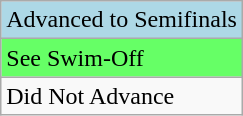<table class="wikitable">
<tr bgcolor=lightblue>
<td>Advanced to Semifinals</td>
</tr>
<tr bgcolor=66ff66>
<td>See Swim-Off</td>
</tr>
<tr>
<td>Did Not Advance</td>
</tr>
</table>
